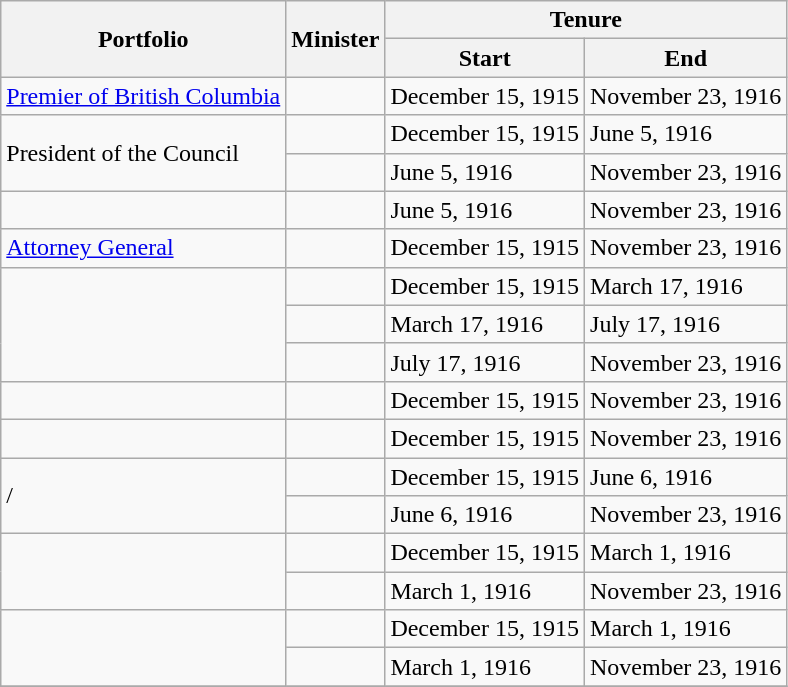<table class="wikitable sortable">
<tr>
<th colspan="1" rowspan="2">Portfolio</th>
<th rowspan="2">Minister</th>
<th colspan="2">Tenure</th>
</tr>
<tr>
<th class="unsortable">Start</th>
<th class="unsortable">End</th>
</tr>
<tr>
<td><a href='#'>Premier of British Columbia</a></td>
<td></td>
<td>December 15, 1915</td>
<td>November 23, 1916</td>
</tr>
<tr>
<td rowspan="2">President of the Council</td>
<td></td>
<td>December 15, 1915</td>
<td>June 5, 1916</td>
</tr>
<tr>
<td></td>
<td>June 5, 1916</td>
<td>November 23, 1916</td>
</tr>
<tr>
<td></td>
<td></td>
<td>June 5, 1916</td>
<td>November 23, 1916</td>
</tr>
<tr>
<td><a href='#'>Attorney General</a></td>
<td></td>
<td>December 15, 1915</td>
<td>November 23, 1916</td>
</tr>
<tr>
<td rowspan="3"></td>
<td></td>
<td>December 15, 1915</td>
<td>March 17, 1916</td>
</tr>
<tr>
<td></td>
<td>March 17, 1916</td>
<td>July 17, 1916</td>
</tr>
<tr>
<td></td>
<td>July 17, 1916</td>
<td>November 23, 1916</td>
</tr>
<tr>
<td></td>
<td></td>
<td>December 15, 1915</td>
<td>November 23, 1916</td>
</tr>
<tr>
<td></td>
<td></td>
<td>December 15, 1915</td>
<td>November 23, 1916</td>
</tr>
<tr>
<td rowspan="2">/</td>
<td></td>
<td>December 15, 1915</td>
<td>June 6, 1916</td>
</tr>
<tr>
<td></td>
<td>June 6, 1916</td>
<td>November 23, 1916</td>
</tr>
<tr>
<td rowspan=2></td>
<td></td>
<td>December 15, 1915</td>
<td>March 1, 1916</td>
</tr>
<tr>
<td></td>
<td>March 1, 1916</td>
<td>November 23, 1916</td>
</tr>
<tr>
<td rowspan=2></td>
<td></td>
<td>December 15, 1915</td>
<td>March 1, 1916</td>
</tr>
<tr>
<td></td>
<td>March 1, 1916</td>
<td>November 23, 1916</td>
</tr>
<tr>
</tr>
</table>
